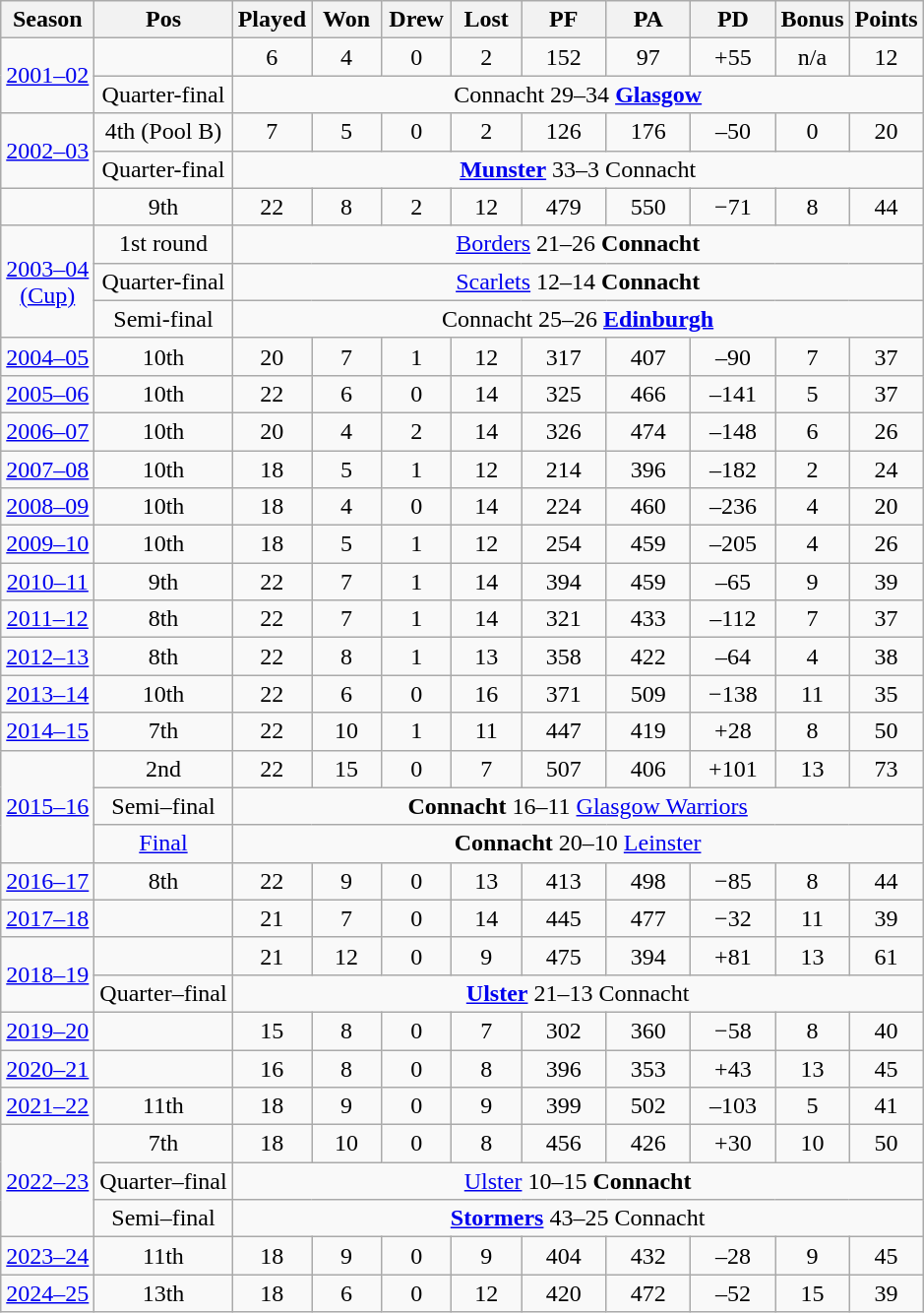<table class="wikitable collapsible collapsed" style="text-align:center">
<tr>
<th>Season</th>
<th>Pos</th>
<th>Played</th>
<th width=40>Won</th>
<th width=40>Drew</th>
<th width=40>Lost</th>
<th width=50>PF</th>
<th width=50>PA</th>
<th width=50>PD</th>
<th>Bonus</th>
<th>Points</th>
</tr>
<tr>
<td rowspan="2"><a href='#'>2001–02</a></td>
<td></td>
<td>6</td>
<td>4</td>
<td>0</td>
<td>2</td>
<td>152</td>
<td>97</td>
<td>+55</td>
<td>n/a</td>
<td>12</td>
</tr>
<tr>
<td>Quarter-final</td>
<td colspan="11">Connacht 29–34 <strong><a href='#'>Glasgow</a></strong></td>
</tr>
<tr>
<td rowspan="2"><a href='#'>2002–03</a></td>
<td>4th (Pool B)</td>
<td>7</td>
<td>5</td>
<td>0</td>
<td>2</td>
<td>126</td>
<td>176</td>
<td>–50</td>
<td>0</td>
<td>20</td>
</tr>
<tr>
<td>Quarter-final</td>
<td colspan="11"><strong><a href='#'>Munster</a></strong> 33–3 Connacht</td>
</tr>
<tr>
<td></td>
<td>9th</td>
<td>22</td>
<td>8</td>
<td>2</td>
<td>12</td>
<td>479</td>
<td>550</td>
<td>−71</td>
<td>8</td>
<td>44</td>
</tr>
<tr>
<td rowspan="3"><a href='#'>2003–04 <br> (Cup)</a></td>
<td>1st round</td>
<td colspan="11"><a href='#'>Borders</a> 21–26 <strong>Connacht</strong></td>
</tr>
<tr>
<td>Quarter-final</td>
<td colspan="11"><a href='#'>Scarlets</a> 12–14 <strong>Connacht</strong></td>
</tr>
<tr>
<td>Semi-final</td>
<td colspan="11">Connacht 25–26 <strong><a href='#'>Edinburgh</a></strong></td>
</tr>
<tr>
<td><a href='#'>2004–05</a></td>
<td>10th</td>
<td>20</td>
<td>7</td>
<td>1</td>
<td>12</td>
<td>317</td>
<td>407</td>
<td>–90</td>
<td>7</td>
<td>37</td>
</tr>
<tr>
<td><a href='#'>2005–06</a></td>
<td>10th</td>
<td>22</td>
<td>6</td>
<td>0</td>
<td>14</td>
<td>325</td>
<td>466</td>
<td>–141</td>
<td>5</td>
<td>37</td>
</tr>
<tr>
<td><a href='#'>2006–07</a></td>
<td>10th</td>
<td>20</td>
<td>4</td>
<td>2</td>
<td>14</td>
<td>326</td>
<td>474</td>
<td>–148</td>
<td>6</td>
<td>26</td>
</tr>
<tr>
<td><a href='#'>2007–08</a></td>
<td>10th</td>
<td>18</td>
<td>5</td>
<td>1</td>
<td>12</td>
<td>214</td>
<td>396</td>
<td>–182</td>
<td>2</td>
<td>24</td>
</tr>
<tr>
<td><a href='#'>2008–09</a></td>
<td>10th</td>
<td>18</td>
<td>4</td>
<td>0</td>
<td>14</td>
<td>224</td>
<td>460</td>
<td>–236</td>
<td>4</td>
<td>20</td>
</tr>
<tr>
<td><a href='#'>2009–10</a></td>
<td>10th</td>
<td>18</td>
<td>5</td>
<td>1</td>
<td>12</td>
<td>254</td>
<td>459</td>
<td>–205</td>
<td>4</td>
<td>26</td>
</tr>
<tr>
<td><a href='#'>2010–11</a></td>
<td>9th</td>
<td>22</td>
<td>7</td>
<td>1</td>
<td>14</td>
<td>394</td>
<td>459</td>
<td>–65</td>
<td>9</td>
<td>39</td>
</tr>
<tr>
<td><a href='#'>2011–12</a></td>
<td>8th</td>
<td>22</td>
<td>7</td>
<td>1</td>
<td>14</td>
<td>321</td>
<td>433</td>
<td>–112</td>
<td>7</td>
<td>37</td>
</tr>
<tr>
<td><a href='#'>2012–13</a></td>
<td>8th</td>
<td>22</td>
<td>8</td>
<td>1</td>
<td>13</td>
<td>358</td>
<td>422</td>
<td>–64</td>
<td>4</td>
<td>38</td>
</tr>
<tr>
<td><a href='#'>2013–14</a></td>
<td>10th</td>
<td>22</td>
<td>6</td>
<td>0</td>
<td>16</td>
<td>371</td>
<td>509</td>
<td>−138</td>
<td>11</td>
<td>35</td>
</tr>
<tr>
<td><a href='#'>2014–15</a></td>
<td>7th</td>
<td>22</td>
<td>10</td>
<td>1</td>
<td>11</td>
<td>447</td>
<td>419</td>
<td>+28</td>
<td>8</td>
<td>50</td>
</tr>
<tr>
<td rowspan=3><a href='#'>2015–16</a></td>
<td>2nd</td>
<td>22</td>
<td>15</td>
<td>0</td>
<td>7</td>
<td>507</td>
<td>406</td>
<td>+101</td>
<td>13</td>
<td>73</td>
</tr>
<tr>
<td>Semi–final</td>
<td colspan="9"><strong>Connacht</strong> 16–11 <a href='#'>Glasgow Warriors</a></td>
</tr>
<tr>
<td><a href='#'>Final</a></td>
<td colspan="9"><strong>Connacht</strong> 20–10 <a href='#'>Leinster</a></td>
</tr>
<tr>
<td><a href='#'>2016–17</a></td>
<td>8th</td>
<td>22</td>
<td>9</td>
<td>0</td>
<td>13</td>
<td>413</td>
<td>498</td>
<td>−85</td>
<td>8</td>
<td>44</td>
</tr>
<tr>
<td><a href='#'>2017–18</a></td>
<td></td>
<td>21</td>
<td>7</td>
<td>0</td>
<td>14</td>
<td>445</td>
<td>477</td>
<td>−32</td>
<td>11</td>
<td>39</td>
</tr>
<tr>
<td rowspan=2><a href='#'>2018–19</a></td>
<td></td>
<td>21</td>
<td>12</td>
<td>0</td>
<td>9</td>
<td>475</td>
<td>394</td>
<td>+81</td>
<td>13</td>
<td>61</td>
</tr>
<tr>
<td>Quarter–final</td>
<td colspan="9"><strong><a href='#'>Ulster</a></strong> 21–13 Connacht</td>
</tr>
<tr>
<td><a href='#'>2019–20</a></td>
<td></td>
<td>15</td>
<td>8</td>
<td>0</td>
<td>7</td>
<td>302</td>
<td>360</td>
<td>−58</td>
<td>8</td>
<td>40</td>
</tr>
<tr>
<td><a href='#'>2020–21</a></td>
<td></td>
<td>16</td>
<td>8</td>
<td>0</td>
<td>8</td>
<td>396</td>
<td>353</td>
<td>+43</td>
<td>13</td>
<td>45</td>
</tr>
<tr>
<td><a href='#'>2021–22</a></td>
<td>11th</td>
<td>18</td>
<td>9</td>
<td>0</td>
<td>9</td>
<td>399</td>
<td>502</td>
<td>–103</td>
<td>5</td>
<td>41</td>
</tr>
<tr>
<td rowspan=3><a href='#'>2022–23</a></td>
<td>7th</td>
<td>18</td>
<td>10</td>
<td>0</td>
<td>8</td>
<td>456</td>
<td>426</td>
<td>+30</td>
<td>10</td>
<td>50</td>
</tr>
<tr>
<td>Quarter–final</td>
<td colspan="9"><a href='#'>Ulster</a> 10–15 <strong>Connacht</strong></td>
</tr>
<tr>
<td>Semi–final</td>
<td colspan="9"><strong><a href='#'>Stormers</a></strong> 43–25 Connacht</td>
</tr>
<tr>
<td><a href='#'>2023–24</a></td>
<td>11th</td>
<td>18</td>
<td>9</td>
<td>0</td>
<td>9</td>
<td>404</td>
<td>432</td>
<td>–28</td>
<td>9</td>
<td>45</td>
</tr>
<tr>
<td><a href='#'>2024–25</a></td>
<td>13th</td>
<td>18</td>
<td>6</td>
<td>0</td>
<td>12</td>
<td>420</td>
<td>472</td>
<td>–52</td>
<td>15</td>
<td>39</td>
</tr>
</table>
